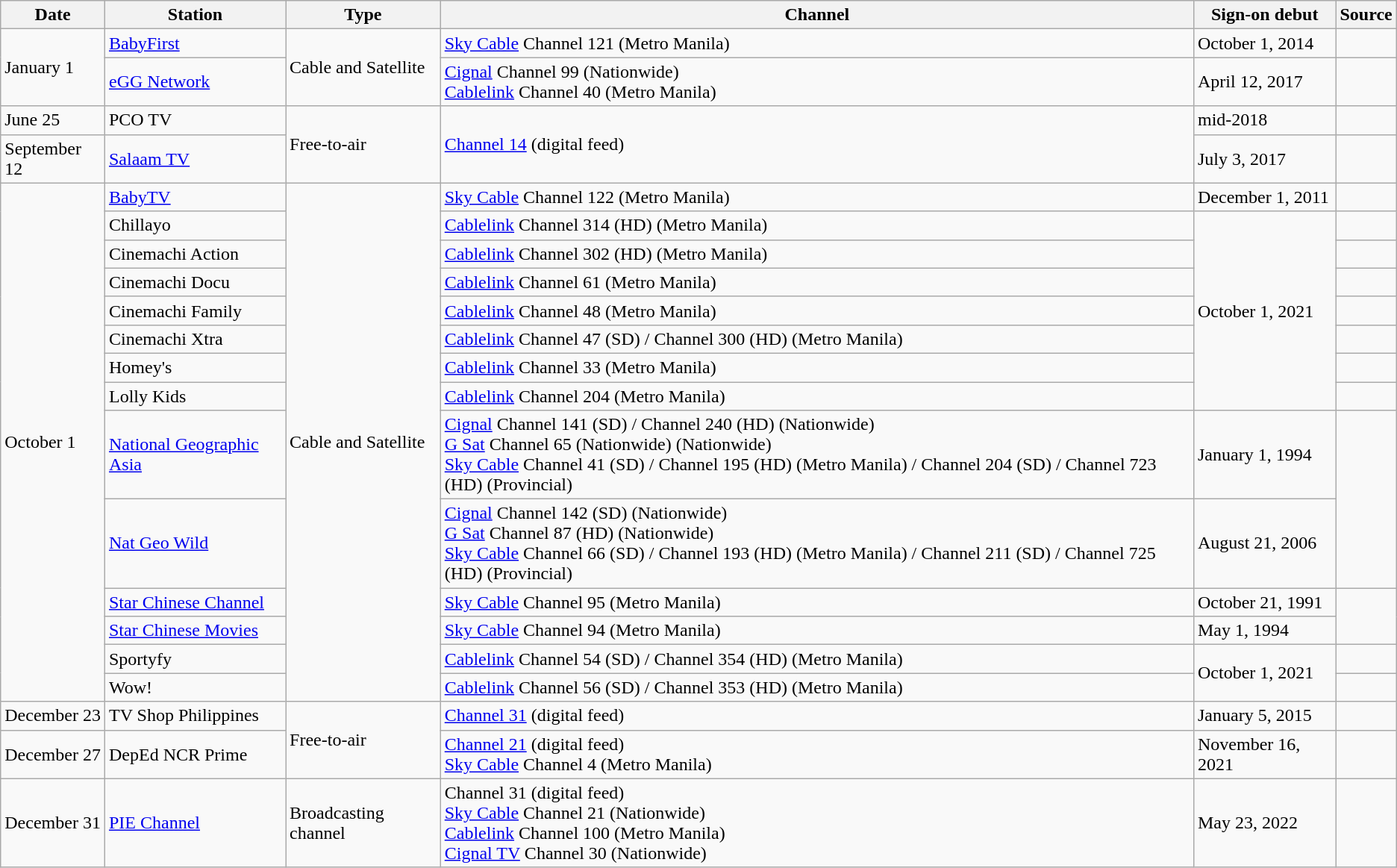<table class="wikitable">
<tr>
<th>Date</th>
<th>Station</th>
<th>Type</th>
<th>Channel</th>
<th>Sign-on debut</th>
<th>Source</th>
</tr>
<tr>
<td rowspan="2">January 1</td>
<td><a href='#'>BabyFirst</a></td>
<td rowspan="2">Cable and Satellite</td>
<td><a href='#'>Sky Cable</a> Channel 121 (Metro Manila)</td>
<td>October 1, 2014</td>
<td></td>
</tr>
<tr>
<td><a href='#'>eGG Network</a></td>
<td><a href='#'>Cignal</a> Channel 99 (Nationwide)<br><a href='#'>Cablelink</a> Channel 40 (Metro Manila)</td>
<td>April 12, 2017</td>
<td></td>
</tr>
<tr>
<td>June 25</td>
<td>PCO TV</td>
<td rowspan="2">Free-to-air</td>
<td rowspan="2"><a href='#'>Channel 14</a> (digital feed)</td>
<td>mid-2018</td>
</tr>
<tr>
<td>September 12</td>
<td><a href='#'>Salaam TV</a></td>
<td>July 3, 2017</td>
<td></td>
</tr>
<tr>
<td rowspan="14">October 1</td>
<td><a href='#'>BabyTV</a></td>
<td rowspan="14">Cable and Satellite</td>
<td><a href='#'>Sky Cable</a> Channel 122 (Metro Manila)</td>
<td>December 1, 2011</td>
<td></td>
</tr>
<tr>
<td>Chillayo</td>
<td><a href='#'>Cablelink</a> Channel 314 (HD) (Metro Manila)</td>
<td rowspan="7">October 1, 2021</td>
<td></td>
</tr>
<tr>
<td>Cinemachi Action</td>
<td><a href='#'>Cablelink</a> Channel 302 (HD) (Metro Manila)</td>
<td></td>
</tr>
<tr>
<td>Cinemachi Docu</td>
<td><a href='#'>Cablelink</a> Channel 61 (Metro Manila)</td>
<td></td>
</tr>
<tr>
<td>Cinemachi Family</td>
<td><a href='#'>Cablelink</a> Channel 48 (Metro Manila)</td>
<td></td>
</tr>
<tr>
<td>Cinemachi Xtra</td>
<td><a href='#'>Cablelink</a> Channel 47 (SD) / Channel 300 (HD) (Metro Manila)</td>
<td></td>
</tr>
<tr>
<td>Homey's</td>
<td><a href='#'>Cablelink</a> Channel 33 (Metro Manila)</td>
<td></td>
</tr>
<tr>
<td>Lolly Kids</td>
<td><a href='#'>Cablelink</a> Channel 204 (Metro Manila)</td>
<td></td>
</tr>
<tr>
<td><a href='#'>National Geographic Asia</a></td>
<td><a href='#'>Cignal</a> Channel 141 (SD) / Channel 240 (HD) (Nationwide)<br><a href='#'>G Sat</a> Channel 65 (Nationwide) (Nationwide)<br><a href='#'>Sky Cable</a> Channel 41 (SD) / Channel 195 (HD) (Metro Manila) / Channel 204 (SD) / Channel 723 (HD) (Provincial)</td>
<td>January 1, 1994</td>
<td rowspan="2"></td>
</tr>
<tr>
<td><a href='#'>Nat Geo Wild</a></td>
<td><a href='#'>Cignal</a> Channel 142 (SD) (Nationwide)<br><a href='#'>G Sat</a> Channel 87 (HD) (Nationwide)<br><a href='#'>Sky Cable</a> Channel 66 (SD) / Channel 193 (HD) (Metro Manila) / Channel 211 (SD) / Channel 725 (HD) (Provincial)</td>
<td>August 21, 2006</td>
</tr>
<tr>
<td><a href='#'>Star Chinese Channel</a></td>
<td><a href='#'>Sky Cable</a> Channel 95 (Metro Manila)</td>
<td>October 21, 1991</td>
<td rowspan="2"></td>
</tr>
<tr>
<td><a href='#'>Star Chinese Movies</a></td>
<td><a href='#'>Sky Cable</a> Channel 94 (Metro Manila)</td>
<td>May 1, 1994</td>
</tr>
<tr>
<td>Sportyfy</td>
<td><a href='#'>Cablelink</a> Channel 54 (SD) / Channel 354 (HD) (Metro Manila)</td>
<td rowspan="2">October 1, 2021</td>
<td></td>
</tr>
<tr>
<td>Wow!</td>
<td><a href='#'>Cablelink</a> Channel 56 (SD) / Channel 353 (HD) (Metro Manila)</td>
<td></td>
</tr>
<tr>
<td>December 23</td>
<td>TV Shop Philippines</td>
<td rowspan="2">Free-to-air</td>
<td><a href='#'>Channel 31</a> (digital feed)</td>
<td>January 5, 2015</td>
<td></td>
</tr>
<tr>
<td>December 27</td>
<td>DepEd NCR Prime</td>
<td><a href='#'>Channel 21</a> (digital feed)<br><a href='#'>Sky Cable</a> Channel 4 (Metro Manila)</td>
<td>November 16, 2021</td>
<td></td>
</tr>
<tr>
<td>December 31</td>
<td><a href='#'>PIE Channel</a></td>
<td>Broadcasting channel</td>
<td>Channel 31 (digital feed)<br><a href='#'>Sky Cable</a> Channel 21 (Nationwide)<br><a href='#'>Cablelink</a> Channel 100 (Metro Manila)<br><a href='#'>Cignal TV</a> Channel 30 (Nationwide)<br></td>
<td>May 23, 2022</td>
<td></td>
</tr>
</table>
